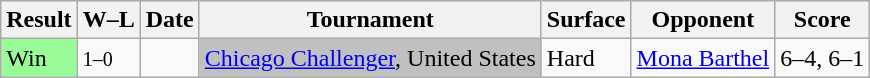<table class="sortable wikitable">
<tr>
<th>Result</th>
<th class="unsortable">W–L</th>
<th>Date</th>
<th>Tournament</th>
<th>Surface</th>
<th>Opponent</th>
<th class="unsortable">Score</th>
</tr>
<tr>
<td bgcolor="98FB98">Win</td>
<td><small>1–0</small></td>
<td><a href='#'></a></td>
<td bgcolor="silver"><a href='#'>Chicago Challenger</a>, United States</td>
<td>Hard</td>
<td> <a href='#'>Mona Barthel</a></td>
<td>6–4, 6–1</td>
</tr>
</table>
